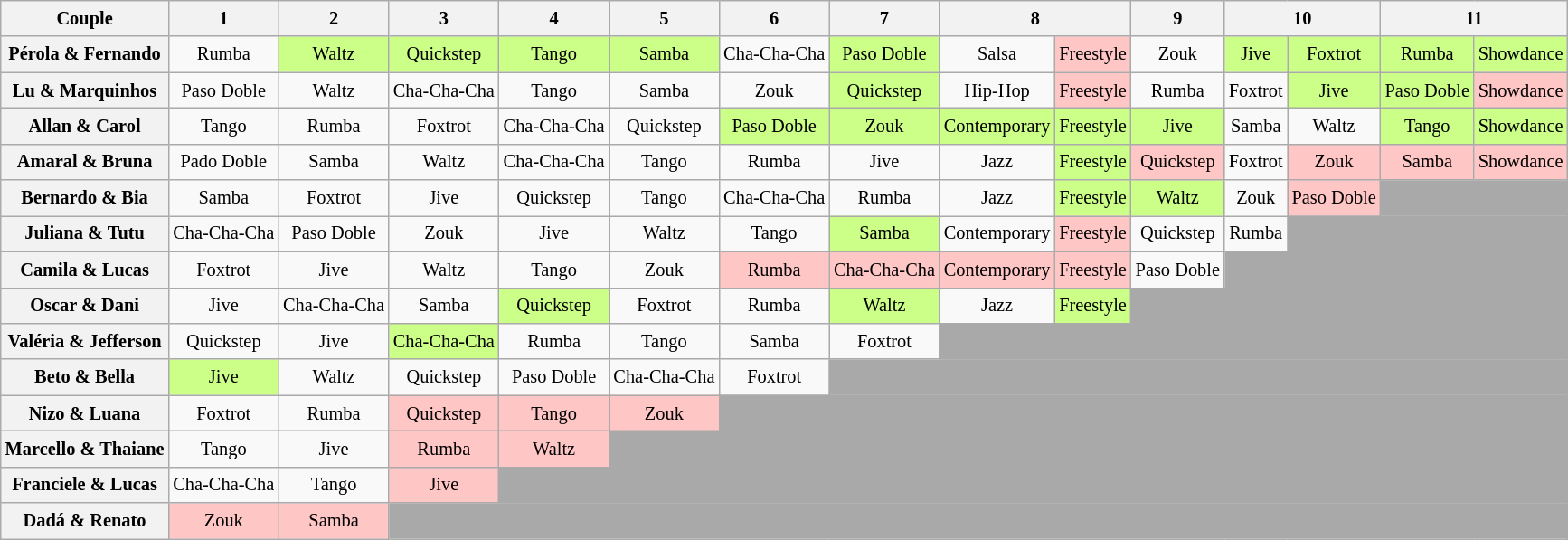<table class="wikitable" style="text-align:center; font-size:85%; line-height:20px">
<tr>
<th>Couple</th>
<th>1</th>
<th>2</th>
<th>3</th>
<th>4</th>
<th>5</th>
<th>6</th>
<th>7</th>
<th colspan=2>8</th>
<th>9</th>
<th colspan=2>10</th>
<th colspan=2>11</th>
</tr>
<tr>
<th>Pérola & Fernando</th>
<td>Rumba</td>
<td style="background:#ccff88;">Waltz</td>
<td style="background:#ccff88;">Quickstep</td>
<td style="background:#ccff88;">Tango</td>
<td style="background:#ccff88;">Samba</td>
<td>Cha-Cha-Cha</td>
<td style="background:#ccff88;">Paso Doble</td>
<td>Salsa</td>
<td style="background:#ffc6c6;">Freestyle<br></td>
<td>Zouk</td>
<td style="background:#ccff88;">Jive</td>
<td style="background:#ccff88;">Foxtrot</td>
<td style="background:#ccff88;">Rumba</td>
<td style="background:#ccff88;">Showdance</td>
</tr>
<tr>
<th>Lu & Marquinhos</th>
<td>Paso Doble</td>
<td>Waltz</td>
<td>Cha-Cha-Cha</td>
<td>Tango</td>
<td>Samba</td>
<td>Zouk</td>
<td style="background:#ccff88;">Quickstep</td>
<td>Hip-Hop</td>
<td style="background:#ffc6c6;">Freestyle<br></td>
<td>Rumba</td>
<td>Foxtrot</td>
<td style="background:#ccff88;">Jive</td>
<td style="background:#ccff88;">Paso Doble</td>
<td style="background:#ffc6c6;">Showdance</td>
</tr>
<tr>
<th>Allan & Carol</th>
<td>Tango</td>
<td>Rumba</td>
<td>Foxtrot</td>
<td>Cha-Cha-Cha</td>
<td>Quickstep</td>
<td style="background:#ccff88;">Paso Doble</td>
<td style="background:#ccff88;">Zouk</td>
<td style="background:#ccff88;">Contemporary</td>
<td style="background:#ccff88;">Freestyle<br></td>
<td style="background:#ccff88;">Jive</td>
<td>Samba</td>
<td>Waltz</td>
<td style="background:#ccff88;">Tango</td>
<td style="background:#ccff88;">Showdance</td>
</tr>
<tr>
<th>Amaral & Bruna</th>
<td>Pado Doble</td>
<td>Samba</td>
<td>Waltz</td>
<td>Cha-Cha-Cha</td>
<td>Tango</td>
<td>Rumba</td>
<td>Jive</td>
<td>Jazz</td>
<td style="background:#ccff88;">Freestyle<br></td>
<td style="background:#ffc6c6;">Quickstep</td>
<td>Foxtrot</td>
<td style="background:#ffc6c6;">Zouk</td>
<td style="background:#ffc6c6;">Samba</td>
<td style="background:#ffc6c6;">Showdance</td>
</tr>
<tr>
<th>Bernardo & Bia</th>
<td>Samba</td>
<td>Foxtrot</td>
<td>Jive</td>
<td>Quickstep</td>
<td>Tango</td>
<td>Cha-Cha-Cha</td>
<td>Rumba</td>
<td>Jazz</td>
<td style="background:#ccff88;">Freestyle<br></td>
<td style="background:#ccff88;">Waltz</td>
<td>Zouk</td>
<td style="background:#ffc6c6;">Paso Doble</td>
<td colspan="3" style="background:darkgrey"></td>
</tr>
<tr>
<th>Juliana & Tutu</th>
<td>Cha-Cha-Cha</td>
<td>Paso Doble</td>
<td>Zouk</td>
<td>Jive</td>
<td>Waltz</td>
<td>Tango</td>
<td style="background:#ccff88;">Samba</td>
<td>Contemporary</td>
<td style="background:#ffc6c6;">Freestyle<br></td>
<td>Quickstep</td>
<td>Rumba</td>
<td colspan="4" style="background:darkgrey"></td>
</tr>
<tr>
<th>Camila & Lucas</th>
<td>Foxtrot</td>
<td>Jive</td>
<td>Waltz</td>
<td>Tango</td>
<td>Zouk</td>
<td style="background:#ffc6c6;">Rumba</td>
<td style="background:#ffc6c6;">Cha-Cha-Cha</td>
<td style="background:#ffc6c6;">Contemporary</td>
<td style="background:#ffc6c6;">Freestyle<br></td>
<td>Paso Doble</td>
<td colspan="6" style="background:darkgrey"></td>
</tr>
<tr>
<th>Oscar & Dani</th>
<td>Jive</td>
<td>Cha-Cha-Cha</td>
<td>Samba</td>
<td style="background:#ccff88;">Quickstep</td>
<td>Foxtrot</td>
<td>Rumba</td>
<td style="background:#ccff88;">Waltz</td>
<td>Jazz</td>
<td style="background:#ccff88;">Freestyle<br></td>
<td colspan="6" style="background:darkgrey"></td>
</tr>
<tr>
<th>Valéria & Jefferson</th>
<td>Quickstep</td>
<td>Jive</td>
<td style="background:#ccff88;">Cha-Cha-Cha</td>
<td>Rumba</td>
<td>Tango</td>
<td>Samba</td>
<td>Foxtrot</td>
<td colspan="8" style="background:darkgrey"></td>
</tr>
<tr>
<th>Beto & Bella</th>
<td style="background:#ccff88;">Jive</td>
<td>Waltz</td>
<td>Quickstep</td>
<td>Paso Doble</td>
<td>Cha-Cha-Cha</td>
<td>Foxtrot</td>
<td colspan="9" style="background:darkgrey"></td>
</tr>
<tr>
<th>Nizo & Luana</th>
<td>Foxtrot</td>
<td>Rumba</td>
<td style="background:#ffc6c6;">Quickstep</td>
<td style="background:#ffc6c6;">Tango</td>
<td style="background:#ffc6c6;">Zouk</td>
<td colspan="10" style="background:darkgrey"></td>
</tr>
<tr>
<th>Marcello & Thaiane</th>
<td>Tango</td>
<td>Jive</td>
<td style="background:#ffc6c6;">Rumba</td>
<td style="background:#ffc6c6;">Waltz</td>
<td colspan="11" style="background:darkgrey"></td>
</tr>
<tr>
<th>Franciele & Lucas</th>
<td>Cha-Cha-Cha</td>
<td>Tango</td>
<td style="background:#ffc6c6;">Jive</td>
<td colspan="12" style="background:darkgrey"></td>
</tr>
<tr>
<th>Dadá & Renato</th>
<td style="background:#ffc6c6;">Zouk</td>
<td style="background:#ffc6c6;">Samba</td>
<td colspan="13" style="background:darkgrey"></td>
</tr>
</table>
